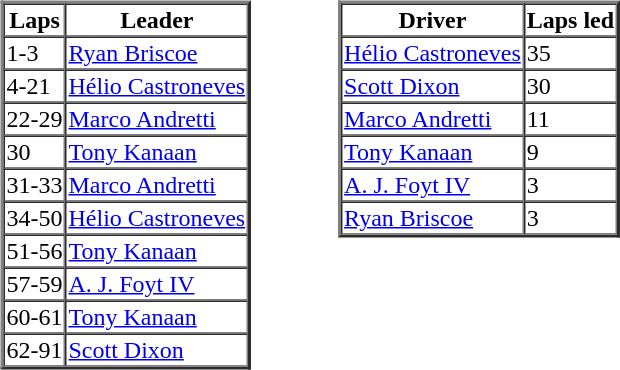<table>
<tr>
<td valign="top"><br><table border=2 cellspacing=0>
<tr>
<th>Laps</th>
<th>Leader</th>
</tr>
<tr>
<td>1-3</td>
<td><a href='#'>Ryan Briscoe</a></td>
</tr>
<tr>
<td>4-21</td>
<td><a href='#'>Hélio Castroneves</a></td>
</tr>
<tr>
<td>22-29</td>
<td><a href='#'>Marco Andretti</a></td>
</tr>
<tr>
<td>30</td>
<td><a href='#'>Tony Kanaan</a></td>
</tr>
<tr>
<td>31-33</td>
<td><a href='#'>Marco Andretti</a></td>
</tr>
<tr>
<td>34-50</td>
<td><a href='#'>Hélio Castroneves</a></td>
</tr>
<tr>
<td>51-56</td>
<td><a href='#'>Tony Kanaan</a></td>
</tr>
<tr>
<td>57-59</td>
<td><a href='#'>A. J. Foyt IV</a></td>
</tr>
<tr>
<td>60-61</td>
<td><a href='#'>Tony Kanaan</a></td>
</tr>
<tr>
<td>62-91</td>
<td><a href='#'>Scott Dixon</a></td>
</tr>
</table>
</td>
<td width="50"> </td>
<td valign="top"><br><table border=2 cellspacing=0>
<tr>
<th>Driver</th>
<th>Laps led</th>
</tr>
<tr>
<td><a href='#'>Hélio Castroneves</a></td>
<td>35</td>
</tr>
<tr>
<td><a href='#'>Scott Dixon</a></td>
<td>30</td>
</tr>
<tr>
<td><a href='#'>Marco Andretti</a></td>
<td>11</td>
</tr>
<tr>
<td><a href='#'>Tony Kanaan</a></td>
<td>9</td>
</tr>
<tr>
<td><a href='#'>A. J. Foyt IV</a></td>
<td>3</td>
</tr>
<tr>
<td><a href='#'>Ryan Briscoe</a></td>
<td>3</td>
</tr>
</table>
</td>
</tr>
</table>
